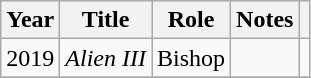<table class="wikitable sortable">
<tr>
<th>Year</th>
<th>Title</th>
<th>Role</th>
<th>Notes</th>
<th class="unsortable"></th>
</tr>
<tr>
<td>2019</td>
<td><em>Alien III</em></td>
<td>Bishop</td>
<td></td>
<td></td>
</tr>
<tr>
</tr>
</table>
